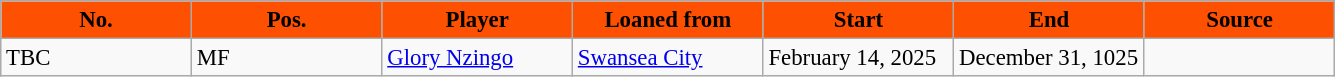<table class="wikitable sortable" style=" font-size:95%; text-align:left;">
<tr>
<th style="background:#FD5000; color:#000000; width:120px;">No.</th>
<th style="background:#FD5000; color:#000000; width:120px;">Pos.</th>
<th style="background:#FD5000; color:#000000; width:120px;">Player</th>
<th style="background:#FD5000; color:#000000; width:120px;">Loaned from</th>
<th style="background:#FD5000; color:#000000; width:120px;">Start</th>
<th style="background:#FD5000; color:#000000; width:120px;">End</th>
<th style="background:#FD5000; color:#000000; width:120px;">Source</th>
</tr>
<tr>
<td>TBC</td>
<td>MF</td>
<td align="left"> <a href='#'>Glory Nzingo</a></td>
<td align="left"> <a href='#'>Swansea City</a></td>
<td>February 14, 2025</td>
<td>December 31, 1025</td>
<td></td>
</tr>
</table>
